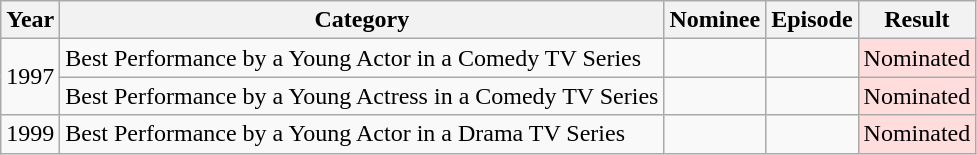<table class="wikitable">
<tr>
<th>Year</th>
<th>Category</th>
<th>Nominee</th>
<th>Episode</th>
<th>Result</th>
</tr>
<tr>
<td rowspan="2">1997</td>
<td>Best Performance by a Young Actor in a Comedy TV Series</td>
<td></td>
<td></td>
<td style="background: #ffdddd">Nominated</td>
</tr>
<tr>
<td>Best Performance by a Young Actress in a Comedy TV Series</td>
<td></td>
<td></td>
<td style="background: #ffdddd">Nominated</td>
</tr>
<tr>
<td rowspan="1">1999</td>
<td>Best Performance by a Young Actor in a Drama TV Series</td>
<td></td>
<td></td>
<td style="background: #ffdddd">Nominated</td>
</tr>
</table>
